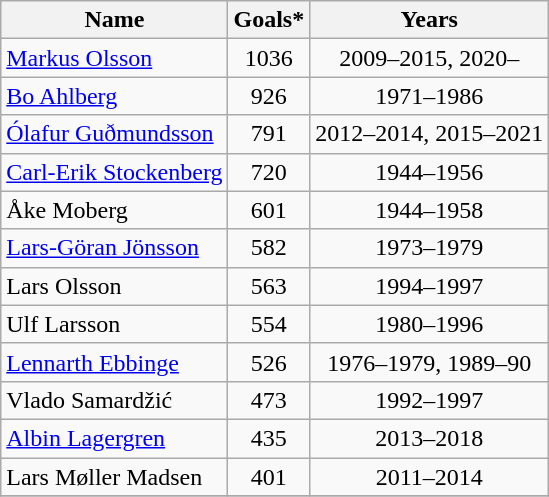<table class="wikitable">
<tr>
<th scope="col">Name</th>
<th scope="col">Goals*</th>
<th scope="col">Years</th>
</tr>
<tr>
<td align="left"><a href='#'>Markus Olsson</a></td>
<td align="center">1036</td>
<td align="center">2009–2015, 2020–</td>
</tr>
<tr>
<td align="left"><a href='#'>Bo Ahlberg</a></td>
<td align="center">926</td>
<td align="center">1971–1986</td>
</tr>
<tr>
<td align="left"> <a href='#'>Ólafur Guðmundsson</a></td>
<td align="center">791</td>
<td align="center">2012–2014, 2015–2021</td>
</tr>
<tr>
<td align="left"><a href='#'>Carl-Erik Stockenberg</a></td>
<td align="center">720</td>
<td align="center">1944–1956</td>
</tr>
<tr>
<td align="left">Åke Moberg</td>
<td align="center">601</td>
<td align="center">1944–1958</td>
</tr>
<tr>
<td align="left"><a href='#'>Lars-Göran Jönsson</a></td>
<td align="center">582</td>
<td align="center">1973–1979</td>
</tr>
<tr>
<td align="left">Lars Olsson</td>
<td align="center">563</td>
<td align="center">1994–1997</td>
</tr>
<tr>
<td align="left">Ulf Larsson</td>
<td align="center">554</td>
<td align="center">1980–1996</td>
</tr>
<tr>
<td align="left"><a href='#'>Lennarth Ebbinge</a></td>
<td align="center">526</td>
<td align="center">1976–1979, 1989–90</td>
</tr>
<tr>
<td align="left"> Vlado Samardžić</td>
<td align="center">473</td>
<td align="center">1992–1997</td>
</tr>
<tr>
<td align="left"><a href='#'>Albin Lagergren</a></td>
<td align="center">435</td>
<td align="center">2013–2018</td>
</tr>
<tr>
<td align="left"> Lars Møller Madsen</td>
<td align="center">401</td>
<td align="center">2011–2014</td>
</tr>
<tr>
</tr>
</table>
